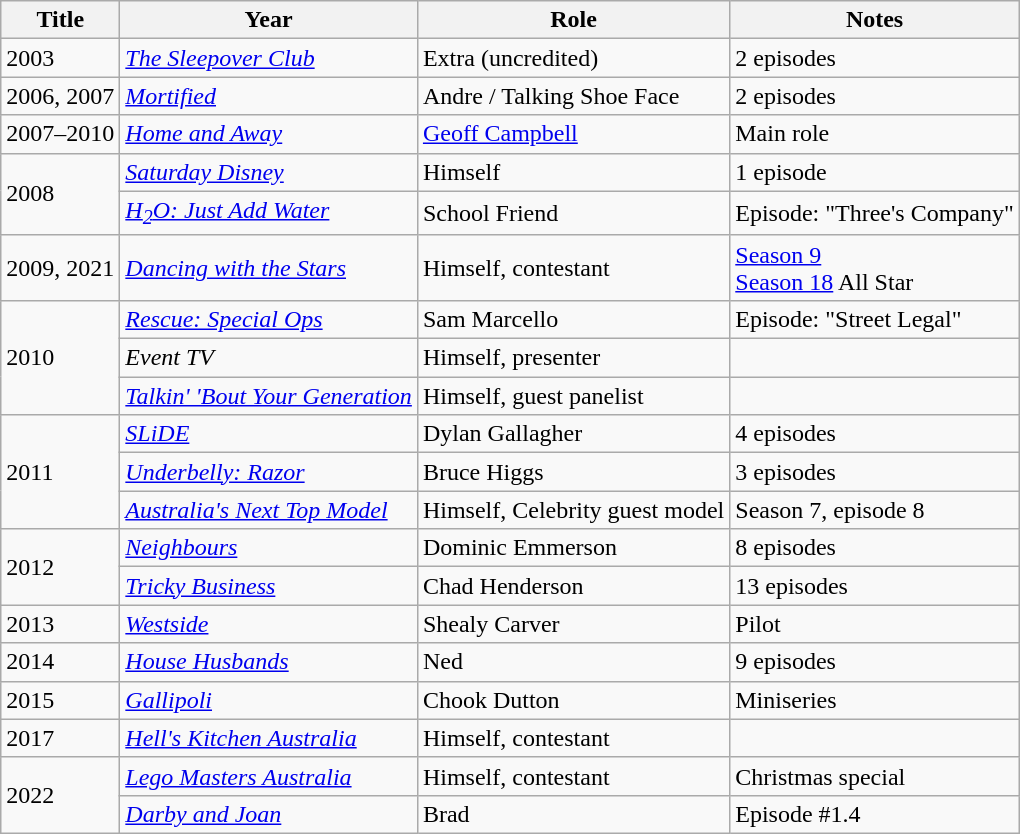<table class="wikitable plainrowheaders sortable">
<tr>
<th scope="col">Title</th>
<th scope="col">Year</th>
<th scope="col">Role</th>
<th scope="col" class="unsortable">Notes</th>
</tr>
<tr>
<td>2003</td>
<td><em><a href='#'>The Sleepover Club</a></em></td>
<td>Extra (uncredited)</td>
<td>2 episodes</td>
</tr>
<tr>
<td>2006, 2007</td>
<td><em><a href='#'>Mortified</a></em></td>
<td>Andre / Talking Shoe Face</td>
<td>2 episodes</td>
</tr>
<tr>
<td>2007–2010</td>
<td><em><a href='#'>Home and Away</a></em></td>
<td><a href='#'>Geoff Campbell</a></td>
<td>Main role</td>
</tr>
<tr>
<td rowspan="2">2008</td>
<td><em><a href='#'>Saturday Disney</a></em></td>
<td>Himself</td>
<td>1 episode</td>
</tr>
<tr>
<td><em><a href='#'>H<sub>2</sub>O: Just Add Water</a></em></td>
<td>School Friend</td>
<td>Episode: "Three's Company"</td>
</tr>
<tr>
<td>2009, 2021</td>
<td><em><a href='#'>Dancing with the Stars</a></em></td>
<td>Himself, contestant</td>
<td><a href='#'>Season 9</a><br><a href='#'>Season 18</a> All Star</td>
</tr>
<tr>
<td rowspan="3">2010</td>
<td><em><a href='#'>Rescue: Special Ops</a></em></td>
<td>Sam Marcello</td>
<td>Episode: "Street Legal"</td>
</tr>
<tr>
<td><em>Event TV</em></td>
<td>Himself, presenter</td>
<td></td>
</tr>
<tr>
<td><em><a href='#'>Talkin' 'Bout Your Generation</a></em></td>
<td>Himself, guest panelist</td>
<td></td>
</tr>
<tr>
<td rowspan="3">2011</td>
<td><em><a href='#'>SLiDE</a></em></td>
<td>Dylan Gallagher</td>
<td>4 episodes</td>
</tr>
<tr>
<td><em><a href='#'>Underbelly: Razor</a></em></td>
<td>Bruce Higgs</td>
<td>3 episodes</td>
</tr>
<tr>
<td><em><a href='#'>Australia's Next Top Model</a></em></td>
<td>Himself, Celebrity guest model</td>
<td>Season 7, episode 8</td>
</tr>
<tr>
<td rowspan="2">2012</td>
<td><em><a href='#'>Neighbours</a></em></td>
<td>Dominic Emmerson</td>
<td>8 episodes</td>
</tr>
<tr>
<td><em><a href='#'>Tricky Business</a></em></td>
<td>Chad Henderson</td>
<td>13 episodes</td>
</tr>
<tr>
<td>2013</td>
<td><em><a href='#'>Westside</a></em></td>
<td>Shealy Carver</td>
<td>Pilot</td>
</tr>
<tr>
<td>2014</td>
<td><em><a href='#'>House Husbands</a></em></td>
<td>Ned</td>
<td>9 episodes</td>
</tr>
<tr>
<td>2015</td>
<td><em><a href='#'>Gallipoli</a></em></td>
<td>Chook Dutton</td>
<td>Miniseries</td>
</tr>
<tr>
<td>2017</td>
<td><em><a href='#'>Hell's Kitchen Australia</a></em></td>
<td>Himself, contestant</td>
<td></td>
</tr>
<tr>
<td rowspan="2">2022</td>
<td><em><a href='#'>Lego Masters Australia</a></em></td>
<td>Himself, contestant</td>
<td>Christmas special</td>
</tr>
<tr>
<td><em><a href='#'>Darby and Joan</a></em></td>
<td>Brad</td>
<td>Episode #1.4</td>
</tr>
</table>
